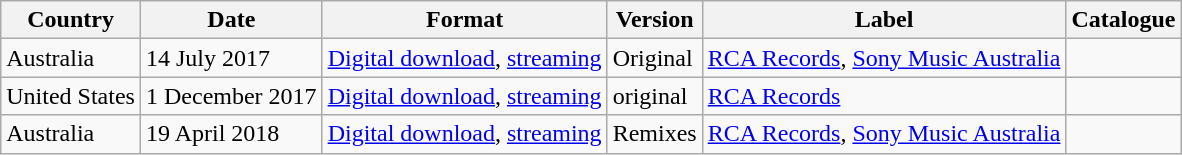<table class="wikitable">
<tr>
<th>Country</th>
<th>Date</th>
<th>Format</th>
<th>Version</th>
<th>Label</th>
<th>Catalogue</th>
</tr>
<tr>
<td>Australia</td>
<td>14 July 2017 </td>
<td><a href='#'>Digital download</a>, <a href='#'>streaming</a></td>
<td>Original</td>
<td><a href='#'>RCA Records</a>, <a href='#'>Sony Music Australia</a></td>
<td></td>
</tr>
<tr>
<td>United States</td>
<td>1 December 2017 </td>
<td><a href='#'>Digital download</a>, <a href='#'>streaming</a></td>
<td>original</td>
<td><a href='#'>RCA Records</a></td>
<td></td>
</tr>
<tr>
<td>Australia</td>
<td>19 April 2018 </td>
<td><a href='#'>Digital download</a>, <a href='#'>streaming</a></td>
<td>Remixes</td>
<td><a href='#'>RCA Records</a>, <a href='#'>Sony Music Australia</a></td>
<td></td>
</tr>
</table>
